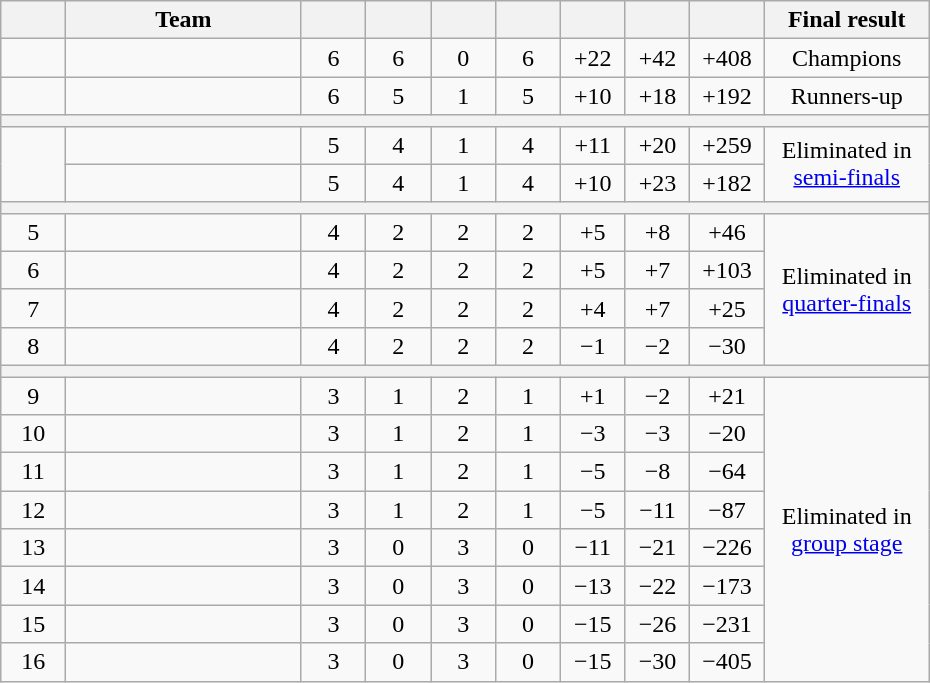<table class=wikitable style="text-align:center;" width=620>
<tr>
<th width=5.5%></th>
<th width=20%>Team</th>
<th width=5.5%></th>
<th width=5.5%></th>
<th width=5.5%></th>
<th width=5.5%></th>
<th width=5.5%></th>
<th width=5.5%></th>
<th width=5.5%></th>
<th width=14%>Final result</th>
</tr>
<tr>
<td></td>
<td align="left"></td>
<td>6</td>
<td>6</td>
<td>0</td>
<td>6</td>
<td>+22</td>
<td>+42</td>
<td>+408</td>
<td>Champions</td>
</tr>
<tr>
<td></td>
<td align="left"></td>
<td>6</td>
<td>5</td>
<td>1</td>
<td>5</td>
<td>+10</td>
<td>+18</td>
<td>+192</td>
<td>Runners-up</td>
</tr>
<tr>
<th colspan="10"></th>
</tr>
<tr>
<td rowspan="2"></td>
<td align="left"></td>
<td>5</td>
<td>4</td>
<td>1</td>
<td>4</td>
<td>+11</td>
<td>+20</td>
<td>+259</td>
<td rowspan="2">Eliminated in <a href='#'>semi-finals</a></td>
</tr>
<tr>
<td align="left"></td>
<td>5</td>
<td>4</td>
<td>1</td>
<td>4</td>
<td>+10</td>
<td>+23</td>
<td>+182</td>
</tr>
<tr>
<th colspan="10"></th>
</tr>
<tr>
<td>5</td>
<td align="left"></td>
<td>4</td>
<td>2</td>
<td>2</td>
<td>2</td>
<td>+5</td>
<td>+8</td>
<td>+46</td>
<td rowspan="4">Eliminated in <a href='#'>quarter-finals</a></td>
</tr>
<tr>
<td>6</td>
<td align="left"></td>
<td>4</td>
<td>2</td>
<td>2</td>
<td>2</td>
<td>+5</td>
<td>+7</td>
<td>+103</td>
</tr>
<tr>
<td>7</td>
<td align="left"></td>
<td>4</td>
<td>2</td>
<td>2</td>
<td>2</td>
<td>+4</td>
<td>+7</td>
<td>+25</td>
</tr>
<tr>
<td>8</td>
<td align="left"></td>
<td>4</td>
<td>2</td>
<td>2</td>
<td>2</td>
<td>−1</td>
<td>−2</td>
<td>−30</td>
</tr>
<tr>
<th colspan="10"></th>
</tr>
<tr>
<td>9</td>
<td align="left"></td>
<td>3</td>
<td>1</td>
<td>2</td>
<td>1</td>
<td>+1</td>
<td>−2</td>
<td>+21</td>
<td rowspan="8">Eliminated in <a href='#'>group stage</a></td>
</tr>
<tr>
<td>10</td>
<td align="left"></td>
<td>3</td>
<td>1</td>
<td>2</td>
<td>1</td>
<td>−3</td>
<td>−3</td>
<td>−20</td>
</tr>
<tr>
<td>11</td>
<td align="left"></td>
<td>3</td>
<td>1</td>
<td>2</td>
<td>1</td>
<td>−5</td>
<td>−8</td>
<td>−64</td>
</tr>
<tr>
<td>12</td>
<td align="left"></td>
<td>3</td>
<td>1</td>
<td>2</td>
<td>1</td>
<td>−5</td>
<td>−11</td>
<td>−87</td>
</tr>
<tr>
<td>13</td>
<td align="left"></td>
<td>3</td>
<td>0</td>
<td>3</td>
<td>0</td>
<td>−11</td>
<td>−21</td>
<td>−226</td>
</tr>
<tr>
<td>14</td>
<td align="left"></td>
<td>3</td>
<td>0</td>
<td>3</td>
<td>0</td>
<td>−13</td>
<td>−22</td>
<td>−173</td>
</tr>
<tr>
<td>15</td>
<td align="left"></td>
<td>3</td>
<td>0</td>
<td>3</td>
<td>0</td>
<td>−15</td>
<td>−26</td>
<td>−231</td>
</tr>
<tr>
<td>16</td>
<td align="left"></td>
<td>3</td>
<td>0</td>
<td>3</td>
<td>0</td>
<td>−15</td>
<td>−30</td>
<td>−405</td>
</tr>
</table>
